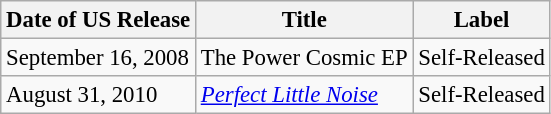<table class="wikitable" style="font-size:95%;">
<tr>
<th>Date of US Release</th>
<th>Title</th>
<th>Label</th>
</tr>
<tr>
<td>September 16, 2008</td>
<td>The Power Cosmic EP</td>
<td>Self-Released</td>
</tr>
<tr>
<td>August 31, 2010</td>
<td><em><a href='#'>Perfect Little Noise</a></em></td>
<td>Self-Released</td>
</tr>
</table>
